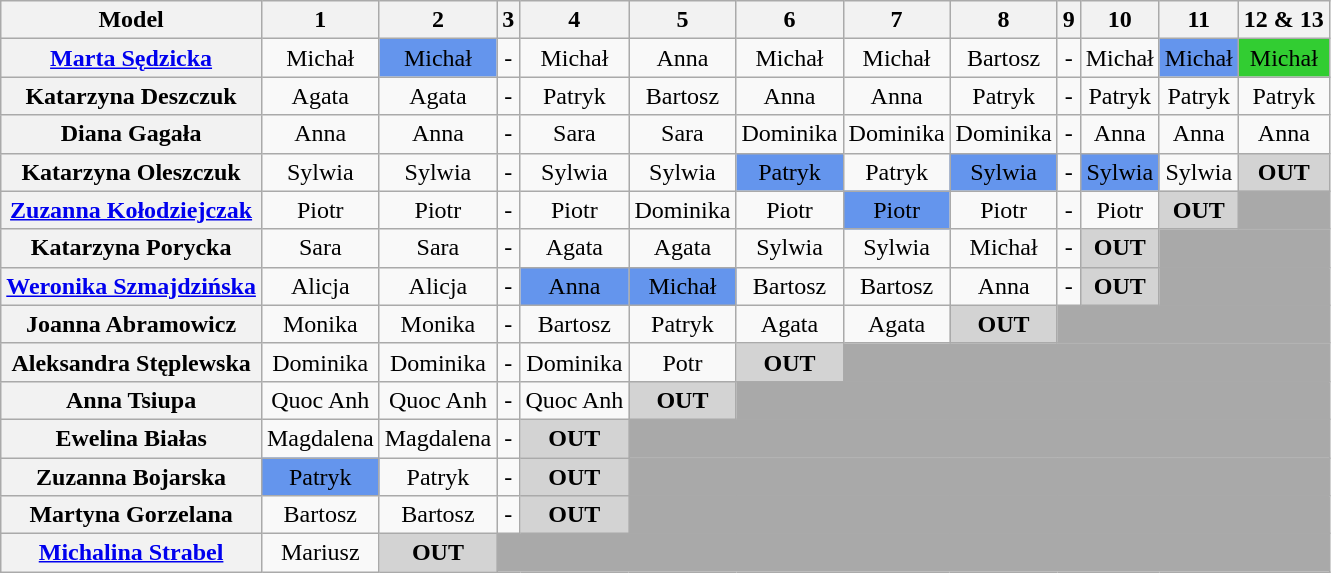<table class="wikitable" style="text-align:center">
<tr>
<th><strong>Model</strong></th>
<th>1</th>
<th>2</th>
<th>3</th>
<th>4</th>
<th>5</th>
<th>6</th>
<th>7</th>
<th>8</th>
<th>9</th>
<th>10</th>
<th>11</th>
<th>12 & 13</th>
</tr>
<tr>
<th><a href='#'>Marta Sędzicka</a></th>
<td>Michał</td>
<td bgcolor="cornflowerblue">Michał</td>
<td>-</td>
<td>Michał</td>
<td>Anna</td>
<td>Michał</td>
<td>Michał</td>
<td>Bartosz</td>
<td>-</td>
<td>Michał</td>
<td bgcolor="cornflowerblue">Michał</td>
<td style="background:Limegreen;">Michał</td>
</tr>
<tr>
<th>Katarzyna Deszczuk</th>
<td>Agata</td>
<td>Agata</td>
<td>-</td>
<td>Patryk</td>
<td>Bartosz</td>
<td>Anna</td>
<td>Anna</td>
<td>Patryk</td>
<td>-</td>
<td>Patryk</td>
<td>Patryk</td>
<td>Patryk</td>
</tr>
<tr>
<th>Diana Gagała</th>
<td>Anna</td>
<td>Anna</td>
<td>-</td>
<td>Sara</td>
<td>Sara</td>
<td>Dominika</td>
<td>Dominika</td>
<td>Dominika</td>
<td>-</td>
<td>Anna</td>
<td>Anna</td>
<td>Anna</td>
</tr>
<tr>
<th>Katarzyna Oleszczuk</th>
<td>Sylwia</td>
<td>Sylwia</td>
<td>-</td>
<td>Sylwia</td>
<td>Sylwia</td>
<td bgcolor="cornflowerblue">Patryk</td>
<td>Patryk</td>
<td bgcolor="cornflowerblue">Sylwia</td>
<td>-</td>
<td bgcolor="cornflowerblue">Sylwia</td>
<td>Sylwia</td>
<td style="background:lightgrey;"><strong>OUT</strong></td>
</tr>
<tr>
<th><a href='#'>Zuzanna Kołodziejczak</a></th>
<td>Piotr</td>
<td>Piotr</td>
<td>-</td>
<td>Piotr</td>
<td>Dominika</td>
<td>Piotr</td>
<td bgcolor="cornflowerblue">Piotr</td>
<td>Piotr</td>
<td>-</td>
<td>Piotr</td>
<td style="background:lightgrey;"><strong>OUT</strong></td>
<td bgcolor="darkgray" colspan="3"></td>
</tr>
<tr>
<th>Katarzyna Porycka</th>
<td>Sara</td>
<td>Sara</td>
<td>-</td>
<td>Agata</td>
<td>Agata</td>
<td>Sylwia</td>
<td>Sylwia</td>
<td>Michał</td>
<td>-</td>
<td style="background:lightgrey;"><strong>OUT</strong></td>
<td bgcolor="darkgray" colspan="4"></td>
</tr>
<tr>
<th><a href='#'>Weronika Szmajdzińska</a></th>
<td>Alicja</td>
<td>Alicja</td>
<td>-</td>
<td bgcolor="cornflowerblue">Anna</td>
<td bgcolor="cornflowerblue">Michał</td>
<td>Bartosz</td>
<td>Bartosz</td>
<td>Anna</td>
<td>-</td>
<td style="background:lightgrey;"><strong>OUT</strong></td>
<td bgcolor="darkgray" colspan="4"></td>
</tr>
<tr>
<th>Joanna Abramowicz</th>
<td>Monika</td>
<td>Monika</td>
<td>-</td>
<td>Bartosz</td>
<td>Patryk</td>
<td>Agata</td>
<td>Agata</td>
<td style="background:lightgrey;"><strong>OUT</strong></td>
<td bgcolor="darkgray" colspan="5"></td>
</tr>
<tr>
<th>Aleksandra Stęplewska</th>
<td>Dominika</td>
<td>Dominika</td>
<td>-</td>
<td>Dominika</td>
<td>Potr</td>
<td style="background:lightgrey;"><strong>OUT</strong></td>
<td bgcolor="darkgray" colspan="6"></td>
</tr>
<tr>
<th>Anna Tsiupa</th>
<td>Quoc Anh</td>
<td>Quoc Anh</td>
<td>-</td>
<td>Quoc Anh</td>
<td style="background:lightgrey;"><strong>OUT</strong></td>
<td bgcolor="darkgray" colspan="7"></td>
</tr>
<tr>
<th>Ewelina Białas</th>
<td>Magdalena</td>
<td>Magdalena</td>
<td>-</td>
<td style="background:lightgrey;"><strong>OUT</strong></td>
<td bgcolor="darkgray" colspan="8"></td>
</tr>
<tr>
<th>Zuzanna Bojarska</th>
<td bgcolor="cornflowerblue">Patryk</td>
<td>Patryk</td>
<td>-</td>
<td style="background:lightgrey;"><strong>OUT</strong></td>
<td bgcolor="darkgray" colspan="8"></td>
</tr>
<tr>
<th>Martyna Gorzelana</th>
<td>Bartosz</td>
<td>Bartosz</td>
<td>-</td>
<td style="background:lightgrey;"><strong>OUT</strong></td>
<td bgcolor="darkgray" colspan="8"></td>
</tr>
<tr>
<th><a href='#'>Michalina Strabel</a></th>
<td>Mariusz</td>
<td style="background:lightgrey;"><strong>OUT</strong></td>
<td bgcolor="darkgray" colspan="10"></td>
</tr>
</table>
